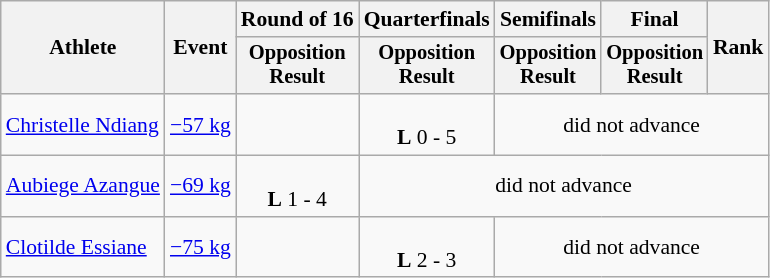<table class="wikitable" style="font-size:90%;">
<tr>
<th rowspan=2>Athlete</th>
<th rowspan=2>Event</th>
<th>Round of 16</th>
<th>Quarterfinals</th>
<th>Semifinals</th>
<th>Final</th>
<th rowspan=2>Rank</th>
</tr>
<tr style="font-size:95%">
<th>Opposition<br>Result</th>
<th>Opposition<br>Result</th>
<th>Opposition<br>Result</th>
<th>Opposition<br>Result</th>
</tr>
<tr align=center>
<td align=left><a href='#'>Christelle Ndiang</a></td>
<td align=left><a href='#'>−57 kg</a></td>
<td></td>
<td><br><strong>L</strong> 0 - 5</td>
<td colspan=3>did not advance</td>
</tr>
<tr align=center>
<td align=left><a href='#'>Aubiege Azangue</a></td>
<td align=left><a href='#'>−69 kg</a></td>
<td><br><strong>L</strong> 1 - 4</td>
<td colspan=4>did not advance</td>
</tr>
<tr align=center>
<td align=left><a href='#'>Clotilde Essiane</a></td>
<td align=left><a href='#'>−75 kg</a></td>
<td></td>
<td><br><strong>L</strong> 2 - 3</td>
<td colspan=3>did not advance</td>
</tr>
</table>
